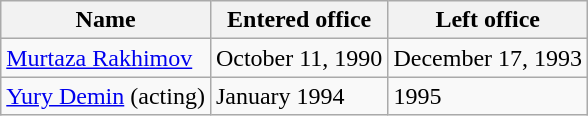<table class="wikitable">
<tr>
<th>Name</th>
<th>Entered office</th>
<th>Left office</th>
</tr>
<tr>
<td><a href='#'>Murtaza Rakhimov</a></td>
<td>October 11, 1990</td>
<td>December 17, 1993</td>
</tr>
<tr>
<td><a href='#'>Yury Demin</a> (acting)</td>
<td>January 1994</td>
<td>1995</td>
</tr>
</table>
